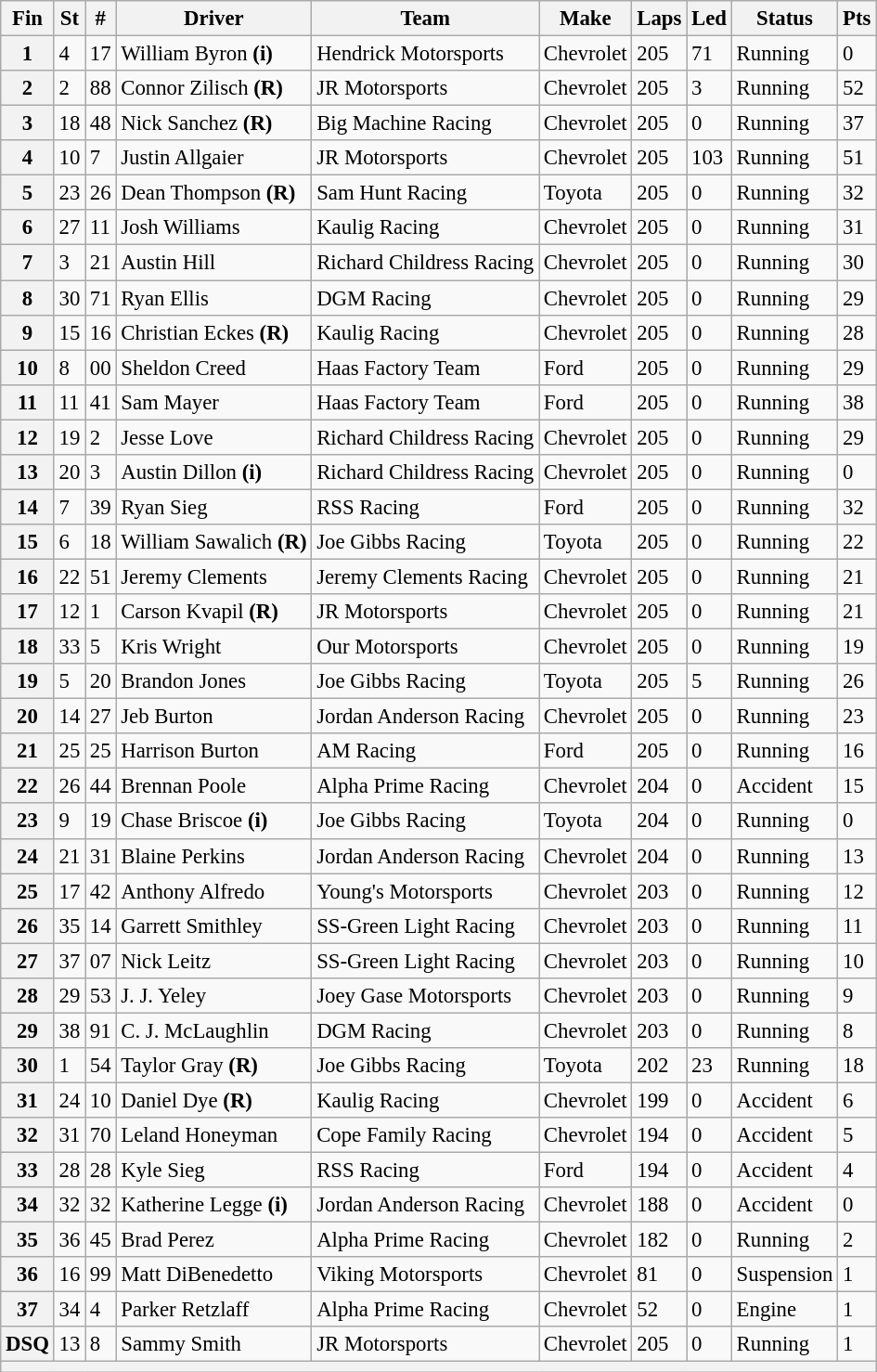<table class="wikitable" style="font-size:95%">
<tr>
<th>Fin</th>
<th>St</th>
<th>#</th>
<th>Driver</th>
<th>Team</th>
<th>Make</th>
<th>Laps</th>
<th>Led</th>
<th>Status</th>
<th>Pts</th>
</tr>
<tr>
<th>1</th>
<td>4</td>
<td>17</td>
<td>William Byron <strong>(i)</strong></td>
<td>Hendrick Motorsports</td>
<td>Chevrolet</td>
<td>205</td>
<td>71</td>
<td>Running</td>
<td>0</td>
</tr>
<tr>
<th>2</th>
<td>2</td>
<td>88</td>
<td>Connor Zilisch <strong>(R)</strong></td>
<td>JR Motorsports</td>
<td>Chevrolet</td>
<td>205</td>
<td>3</td>
<td>Running</td>
<td>52</td>
</tr>
<tr>
<th>3</th>
<td>18</td>
<td>48</td>
<td>Nick Sanchez <strong>(R)</strong></td>
<td>Big Machine Racing</td>
<td>Chevrolet</td>
<td>205</td>
<td>0</td>
<td>Running</td>
<td>37</td>
</tr>
<tr>
<th>4</th>
<td>10</td>
<td>7</td>
<td>Justin Allgaier</td>
<td>JR Motorsports</td>
<td>Chevrolet</td>
<td>205</td>
<td>103</td>
<td>Running</td>
<td>51</td>
</tr>
<tr>
<th>5</th>
<td>23</td>
<td>26</td>
<td>Dean Thompson <strong>(R)</strong></td>
<td>Sam Hunt Racing</td>
<td>Toyota</td>
<td>205</td>
<td>0</td>
<td>Running</td>
<td>32</td>
</tr>
<tr>
<th>6</th>
<td>27</td>
<td>11</td>
<td>Josh Williams</td>
<td>Kaulig Racing</td>
<td>Chevrolet</td>
<td>205</td>
<td>0</td>
<td>Running</td>
<td>31</td>
</tr>
<tr>
<th>7</th>
<td>3</td>
<td>21</td>
<td>Austin Hill</td>
<td>Richard Childress Racing</td>
<td>Chevrolet</td>
<td>205</td>
<td>0</td>
<td>Running</td>
<td>30</td>
</tr>
<tr>
<th>8</th>
<td>30</td>
<td>71</td>
<td>Ryan Ellis</td>
<td>DGM Racing</td>
<td>Chevrolet</td>
<td>205</td>
<td>0</td>
<td>Running</td>
<td>29</td>
</tr>
<tr>
<th>9</th>
<td>15</td>
<td>16</td>
<td>Christian Eckes <strong>(R)</strong></td>
<td>Kaulig Racing</td>
<td>Chevrolet</td>
<td>205</td>
<td>0</td>
<td>Running</td>
<td>28</td>
</tr>
<tr>
<th>10</th>
<td>8</td>
<td>00</td>
<td>Sheldon Creed</td>
<td>Haas Factory Team</td>
<td>Ford</td>
<td>205</td>
<td>0</td>
<td>Running</td>
<td>29</td>
</tr>
<tr>
<th>11</th>
<td>11</td>
<td>41</td>
<td>Sam Mayer</td>
<td>Haas Factory Team</td>
<td>Ford</td>
<td>205</td>
<td>0</td>
<td>Running</td>
<td>38</td>
</tr>
<tr>
<th>12</th>
<td>19</td>
<td>2</td>
<td>Jesse Love</td>
<td>Richard Childress Racing</td>
<td>Chevrolet</td>
<td>205</td>
<td>0</td>
<td>Running</td>
<td>29</td>
</tr>
<tr>
<th>13</th>
<td>20</td>
<td>3</td>
<td>Austin Dillon <strong>(i)</strong></td>
<td>Richard Childress Racing</td>
<td>Chevrolet</td>
<td>205</td>
<td>0</td>
<td>Running</td>
<td>0</td>
</tr>
<tr>
<th>14</th>
<td>7</td>
<td>39</td>
<td>Ryan Sieg</td>
<td>RSS Racing</td>
<td>Ford</td>
<td>205</td>
<td>0</td>
<td>Running</td>
<td>32</td>
</tr>
<tr>
<th>15</th>
<td>6</td>
<td>18</td>
<td>William Sawalich <strong>(R)</strong></td>
<td>Joe Gibbs Racing</td>
<td>Toyota</td>
<td>205</td>
<td>0</td>
<td>Running</td>
<td>22</td>
</tr>
<tr>
<th>16</th>
<td>22</td>
<td>51</td>
<td>Jeremy Clements</td>
<td>Jeremy Clements Racing</td>
<td>Chevrolet</td>
<td>205</td>
<td>0</td>
<td>Running</td>
<td>21</td>
</tr>
<tr>
<th>17</th>
<td>12</td>
<td>1</td>
<td>Carson Kvapil <strong>(R)</strong></td>
<td>JR Motorsports</td>
<td>Chevrolet</td>
<td>205</td>
<td>0</td>
<td>Running</td>
<td>21</td>
</tr>
<tr>
<th>18</th>
<td>33</td>
<td>5</td>
<td>Kris Wright</td>
<td>Our Motorsports</td>
<td>Chevrolet</td>
<td>205</td>
<td>0</td>
<td>Running</td>
<td>19</td>
</tr>
<tr>
<th>19</th>
<td>5</td>
<td>20</td>
<td>Brandon Jones</td>
<td>Joe Gibbs Racing</td>
<td>Toyota</td>
<td>205</td>
<td>5</td>
<td>Running</td>
<td>26</td>
</tr>
<tr>
<th>20</th>
<td>14</td>
<td>27</td>
<td>Jeb Burton</td>
<td>Jordan Anderson Racing</td>
<td>Chevrolet</td>
<td>205</td>
<td>0</td>
<td>Running</td>
<td>23</td>
</tr>
<tr>
<th>21</th>
<td>25</td>
<td>25</td>
<td>Harrison Burton</td>
<td>AM Racing</td>
<td>Ford</td>
<td>205</td>
<td>0</td>
<td>Running</td>
<td>16</td>
</tr>
<tr>
<th>22</th>
<td>26</td>
<td>44</td>
<td>Brennan Poole</td>
<td>Alpha Prime Racing</td>
<td>Chevrolet</td>
<td>204</td>
<td>0</td>
<td>Accident</td>
<td>15</td>
</tr>
<tr>
<th>23</th>
<td>9</td>
<td>19</td>
<td>Chase Briscoe <strong>(i)</strong></td>
<td>Joe Gibbs Racing</td>
<td>Toyota</td>
<td>204</td>
<td>0</td>
<td>Running</td>
<td>0</td>
</tr>
<tr>
<th>24</th>
<td>21</td>
<td>31</td>
<td>Blaine Perkins</td>
<td>Jordan Anderson Racing</td>
<td>Chevrolet</td>
<td>204</td>
<td>0</td>
<td>Running</td>
<td>13</td>
</tr>
<tr>
<th>25</th>
<td>17</td>
<td>42</td>
<td>Anthony Alfredo</td>
<td>Young's Motorsports</td>
<td>Chevrolet</td>
<td>203</td>
<td>0</td>
<td>Running</td>
<td>12</td>
</tr>
<tr>
<th>26</th>
<td>35</td>
<td>14</td>
<td>Garrett Smithley</td>
<td>SS-Green Light Racing</td>
<td>Chevrolet</td>
<td>203</td>
<td>0</td>
<td>Running</td>
<td>11</td>
</tr>
<tr>
<th>27</th>
<td>37</td>
<td>07</td>
<td>Nick Leitz</td>
<td>SS-Green Light Racing</td>
<td>Chevrolet</td>
<td>203</td>
<td>0</td>
<td>Running</td>
<td>10</td>
</tr>
<tr>
<th>28</th>
<td>29</td>
<td>53</td>
<td>J. J. Yeley</td>
<td>Joey Gase Motorsports</td>
<td>Chevrolet</td>
<td>203</td>
<td>0</td>
<td>Running</td>
<td>9</td>
</tr>
<tr>
<th>29</th>
<td>38</td>
<td>91</td>
<td>C. J. McLaughlin</td>
<td>DGM Racing</td>
<td>Chevrolet</td>
<td>203</td>
<td>0</td>
<td>Running</td>
<td>8</td>
</tr>
<tr>
<th>30</th>
<td>1</td>
<td>54</td>
<td>Taylor Gray <strong>(R)</strong></td>
<td>Joe Gibbs Racing</td>
<td>Toyota</td>
<td>202</td>
<td>23</td>
<td>Running</td>
<td>18</td>
</tr>
<tr>
<th>31</th>
<td>24</td>
<td>10</td>
<td>Daniel Dye <strong>(R)</strong></td>
<td>Kaulig Racing</td>
<td>Chevrolet</td>
<td>199</td>
<td>0</td>
<td>Accident</td>
<td>6</td>
</tr>
<tr>
<th>32</th>
<td>31</td>
<td>70</td>
<td>Leland Honeyman</td>
<td>Cope Family Racing</td>
<td>Chevrolet</td>
<td>194</td>
<td>0</td>
<td>Accident</td>
<td>5</td>
</tr>
<tr>
<th>33</th>
<td>28</td>
<td>28</td>
<td>Kyle Sieg</td>
<td>RSS Racing</td>
<td>Ford</td>
<td>194</td>
<td>0</td>
<td>Accident</td>
<td>4</td>
</tr>
<tr>
<th>34</th>
<td>32</td>
<td>32</td>
<td>Katherine Legge <strong>(i)</strong></td>
<td>Jordan Anderson Racing</td>
<td>Chevrolet</td>
<td>188</td>
<td>0</td>
<td>Accident</td>
<td>0</td>
</tr>
<tr>
<th>35</th>
<td>36</td>
<td>45</td>
<td>Brad Perez</td>
<td>Alpha Prime Racing</td>
<td>Chevrolet</td>
<td>182</td>
<td>0</td>
<td>Running</td>
<td>2</td>
</tr>
<tr>
<th>36</th>
<td>16</td>
<td>99</td>
<td>Matt DiBenedetto</td>
<td>Viking Motorsports</td>
<td>Chevrolet</td>
<td>81</td>
<td>0</td>
<td>Suspension</td>
<td>1</td>
</tr>
<tr>
<th>37</th>
<td>34</td>
<td>4</td>
<td>Parker Retzlaff</td>
<td>Alpha Prime Racing</td>
<td>Chevrolet</td>
<td>52</td>
<td>0</td>
<td>Engine</td>
<td>1</td>
</tr>
<tr>
<th>DSQ</th>
<td>13</td>
<td>8</td>
<td>Sammy Smith</td>
<td>JR Motorsports</td>
<td>Chevrolet</td>
<td>205</td>
<td>0</td>
<td>Running</td>
<td>1</td>
</tr>
<tr>
<th colspan="10"></th>
</tr>
</table>
